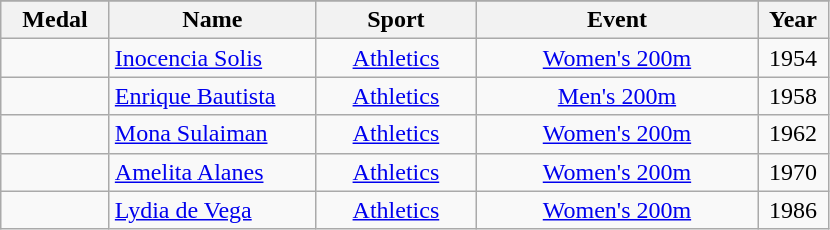<table class="wikitable"  style="font-size:100%;  text-align:center;">
<tr>
</tr>
<tr>
<th width="65">Medal</th>
<th width="130">Name</th>
<th width="100">Sport</th>
<th width="180">Event</th>
<th width="40">Year</th>
</tr>
<tr>
<td></td>
<td align=left><a href='#'>Inocencia Solis</a></td>
<td><a href='#'>Athletics</a></td>
<td><a href='#'>Women's 200m</a></td>
<td>1954</td>
</tr>
<tr>
<td></td>
<td align=left><a href='#'>Enrique Bautista</a></td>
<td><a href='#'>Athletics</a></td>
<td><a href='#'>Men's 200m</a></td>
<td>1958</td>
</tr>
<tr>
<td></td>
<td align=left><a href='#'>Mona Sulaiman</a></td>
<td><a href='#'>Athletics</a></td>
<td><a href='#'>Women's 200m</a></td>
<td>1962</td>
</tr>
<tr>
<td></td>
<td align=left><a href='#'>Amelita Alanes</a></td>
<td><a href='#'>Athletics</a></td>
<td><a href='#'>Women's 200m</a></td>
<td>1970</td>
</tr>
<tr>
<td></td>
<td align=left><a href='#'>Lydia de Vega</a></td>
<td><a href='#'>Athletics</a></td>
<td><a href='#'>Women's 200m</a></td>
<td>1986</td>
</tr>
</table>
